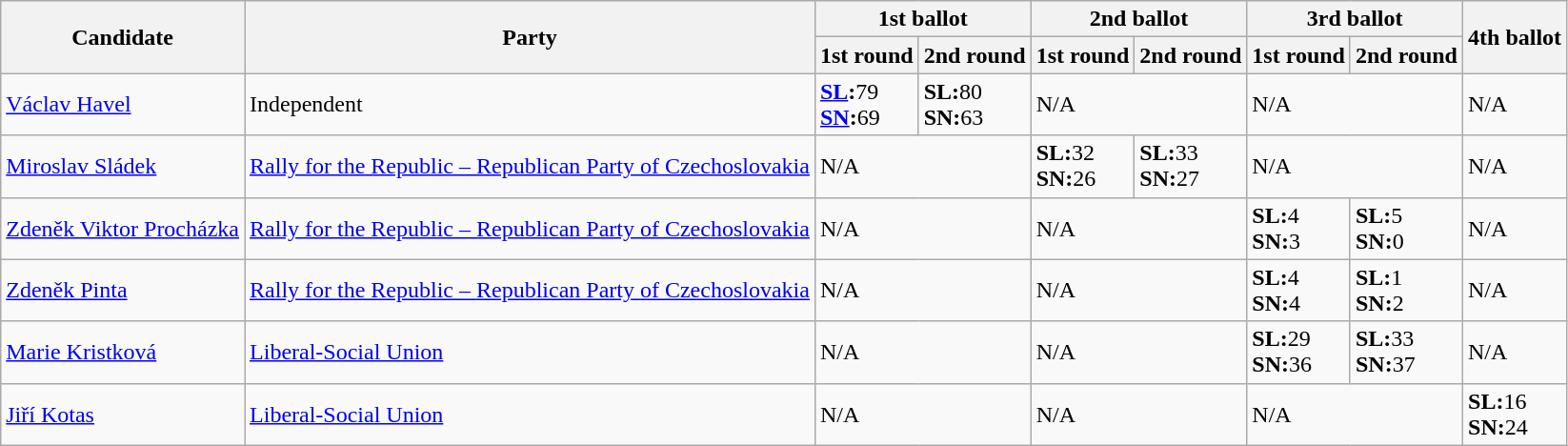<table class="wikitable">
<tr>
<th rowspan="2">Candidate</th>
<th rowspan="2">Party</th>
<th colspan="2">1st ballot</th>
<th colspan="2">2nd ballot</th>
<th colspan="2">3rd ballot</th>
<th rowspan="2">4th ballot</th>
</tr>
<tr>
<th>1st round</th>
<th>2nd round</th>
<th>1st round</th>
<th>2nd round</th>
<th>1st round</th>
<th>2nd round</th>
</tr>
<tr>
<td><a href='#'>Václav Havel</a></td>
<td>Independent</td>
<td><strong><a href='#'>SL</a>:</strong>79<br><strong><a href='#'>SN</a>:</strong>69</td>
<td><strong>SL:</strong>80<br><strong>SN:</strong>63</td>
<td colspan="2">N/A</td>
<td colspan="2">N/A</td>
<td colspan="2">N/A</td>
</tr>
<tr>
<td><a href='#'>Miroslav Sládek</a></td>
<td><a href='#'>Rally for the Republic – Republican Party of Czechoslovakia</a></td>
<td colspan="2">N/A</td>
<td><strong>SL:</strong>32<br><strong>SN:</strong>26</td>
<td><strong>SL:</strong>33<br><strong>SN:</strong>27</td>
<td colspan="2">N/A</td>
<td colspan="2">N/A</td>
</tr>
<tr>
<td><a href='#'>Zdeněk Viktor Procházka</a></td>
<td><a href='#'>Rally for the Republic – Republican Party of Czechoslovakia</a></td>
<td colspan="2">N/A</td>
<td colspan="2">N/A</td>
<td><strong>SL:</strong>4<br><strong>SN:</strong>3</td>
<td><strong>SL:</strong>5<br><strong>SN:</strong>0</td>
<td colspan="2">N/A</td>
</tr>
<tr>
<td><a href='#'>Zdeněk Pinta</a></td>
<td><a href='#'>Rally for the Republic  – Republican Party of Czechoslovakia</a></td>
<td colspan="2">N/A</td>
<td colspan="2">N/A</td>
<td><strong>SL:</strong>4<br><strong>SN:</strong>4</td>
<td><strong>SL:</strong>1<br><strong>SN:</strong>2</td>
<td colspan="2">N/A</td>
</tr>
<tr>
<td><a href='#'>Marie Kristková</a></td>
<td><a href='#'>Liberal-Social Union</a></td>
<td colspan="2">N/A</td>
<td colspan="2">N/A</td>
<td><strong>SL:</strong>29<br><strong>SN:</strong>36</td>
<td><strong>SL:</strong>33<br><strong>SN:</strong>37</td>
<td colspan="2">N/A</td>
</tr>
<tr>
<td><a href='#'>Jiří Kotas</a></td>
<td><a href='#'>Liberal-Social Union</a></td>
<td colspan="2">N/A</td>
<td colspan="2">N/A</td>
<td colspan="2">N/A</td>
<td><strong>SL:</strong>16<br><strong>SN:</strong>24</td>
</tr>
</table>
